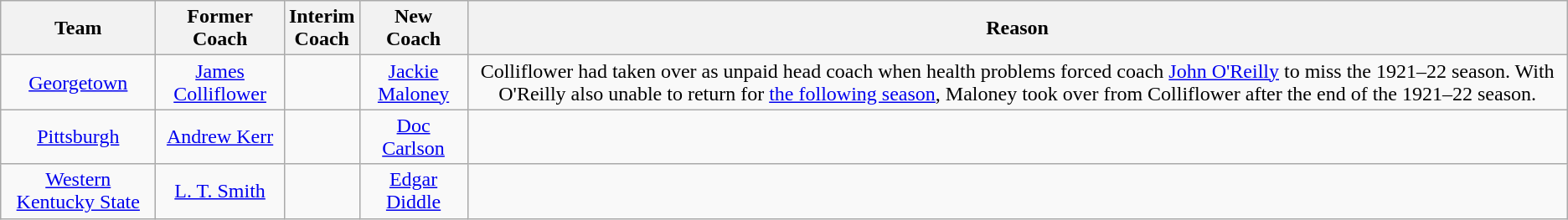<table class="wikitable" style="text-align:center;">
<tr>
<th>Team</th>
<th>Former<br>Coach</th>
<th>Interim<br>Coach</th>
<th>New<br>Coach</th>
<th>Reason</th>
</tr>
<tr>
<td><a href='#'>Georgetown</a></td>
<td><a href='#'>James Colliflower</a></td>
<td></td>
<td><a href='#'>Jackie Maloney</a></td>
<td>Colliflower had taken over as unpaid head coach when health problems forced coach <a href='#'>John O'Reilly</a> to miss the 1921–22 season. With O'Reilly also unable to return for <a href='#'>the following season</a>, Maloney took over from Colliflower after the end of the 1921–22 season.</td>
</tr>
<tr>
<td><a href='#'>Pittsburgh</a></td>
<td><a href='#'>Andrew Kerr</a></td>
<td></td>
<td><a href='#'>Doc Carlson</a></td>
<td></td>
</tr>
<tr>
<td><a href='#'>Western Kentucky State</a></td>
<td><a href='#'>L. T. Smith</a></td>
<td></td>
<td><a href='#'>Edgar Diddle</a></td>
<td></td>
</tr>
</table>
